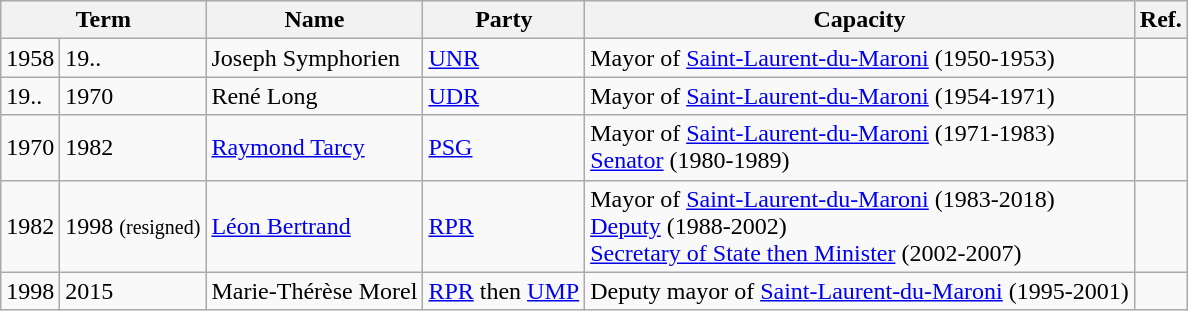<table class="wikitable">
<tr>
<th colspan="2">Term</th>
<th>Name</th>
<th>Party</th>
<th>Capacity</th>
<th>Ref.</th>
</tr>
<tr>
<td>1958</td>
<td>19..</td>
<td>Joseph Symphorien</td>
<td><a href='#'>UNR</a></td>
<td>Mayor of <a href='#'>Saint-Laurent-du-Maroni</a> (1950-1953)</td>
<td></td>
</tr>
<tr>
<td>19..</td>
<td>1970</td>
<td>René Long</td>
<td><a href='#'>UDR</a></td>
<td>Mayor of <a href='#'>Saint-Laurent-du-Maroni</a> (1954-1971)</td>
<td></td>
</tr>
<tr>
<td>1970</td>
<td>1982</td>
<td><a href='#'>Raymond Tarcy</a></td>
<td><a href='#'>PSG</a></td>
<td>Mayor of <a href='#'>Saint-Laurent-du-Maroni</a> (1971-1983)<br><a href='#'>Senator</a> (1980-1989)</td>
<td></td>
</tr>
<tr>
<td>1982</td>
<td>1998 <small>(resigned)</small></td>
<td><a href='#'>Léon Bertrand</a></td>
<td><a href='#'>RPR</a></td>
<td>Mayor of <a href='#'>Saint-Laurent-du-Maroni</a> (1983-2018)<br><a href='#'>Deputy</a> (1988-2002)<br><a href='#'>Secretary of State then Minister</a> (2002-2007)</td>
<td></td>
</tr>
<tr>
<td>1998</td>
<td>2015</td>
<td>Marie-Thérèse Morel</td>
<td><a href='#'>RPR</a> then <a href='#'>UMP</a></td>
<td>Deputy mayor of <a href='#'>Saint-Laurent-du-Maroni</a> (1995-2001)</td>
<td></td>
</tr>
</table>
